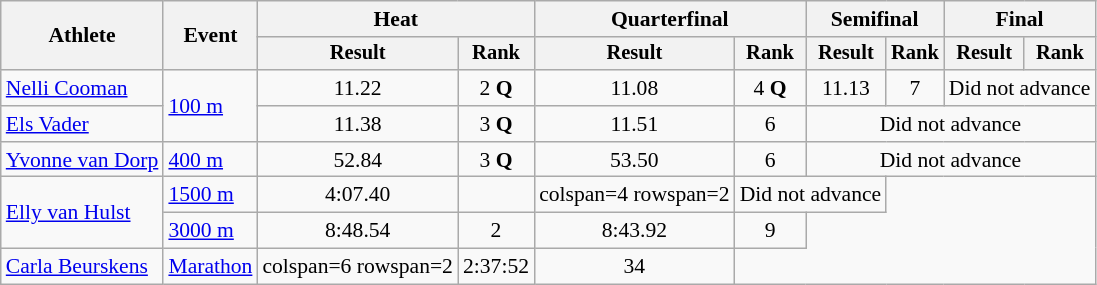<table class="wikitable" style="font-size:90%">
<tr>
<th rowspan="2">Athlete</th>
<th rowspan="2">Event</th>
<th colspan="2">Heat</th>
<th colspan="2">Quarterfinal</th>
<th colspan="2">Semifinal</th>
<th colspan="2">Final</th>
</tr>
<tr style="font-size:95%">
<th>Result</th>
<th>Rank</th>
<th>Result</th>
<th>Rank</th>
<th>Result</th>
<th>Rank</th>
<th>Result</th>
<th>Rank</th>
</tr>
<tr align=center>
<td align=left><a href='#'>Nelli Cooman</a></td>
<td align=left rowspan=2><a href='#'>100 m</a></td>
<td>11.22</td>
<td>2 <strong>Q</strong></td>
<td>11.08</td>
<td>4 <strong>Q</strong></td>
<td>11.13</td>
<td>7</td>
<td colspan=2>Did not advance</td>
</tr>
<tr align=center>
<td align=left><a href='#'>Els Vader</a></td>
<td>11.38</td>
<td>3 <strong>Q</strong></td>
<td>11.51</td>
<td>6</td>
<td colspan=4>Did not advance</td>
</tr>
<tr align=center>
<td align=left><a href='#'>Yvonne van Dorp</a></td>
<td align=left rowspan=1><a href='#'>400 m</a></td>
<td>52.84</td>
<td>3 <strong>Q</strong></td>
<td>53.50</td>
<td>6</td>
<td colspan=4>Did not advance</td>
</tr>
<tr align=center>
<td align=left rowspan=2><a href='#'>Elly van Hulst</a></td>
<td align=left rowspan=1><a href='#'>1500 m</a></td>
<td>4:07.40</td>
<td></td>
<td>colspan=4 rowspan=2 </td>
<td colspan=2>Did not advance</td>
</tr>
<tr align=center>
<td align=left rowspan=1><a href='#'>3000 m</a></td>
<td>8:48.54</td>
<td>2</td>
<td>8:43.92</td>
<td>9</td>
</tr>
<tr align=center>
<td align=left><a href='#'>Carla Beurskens</a></td>
<td align=left rowspan=2><a href='#'>Marathon</a></td>
<td>colspan=6 rowspan=2 </td>
<td>2:37:52</td>
<td>34</td>
</tr>
</table>
